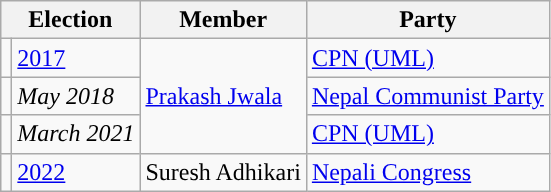<table class="wikitable">
<tr>
<th colspan="2">Election</th>
<th>Member</th>
<th>Party</th>
</tr>
<tr>
<td style="color:inherit;background:"></td>
<td><a href='#'>2017</a></td>
<td rowspan="3"><a href='#'>Prakash Jwala</a></td>
<td><a href='#'>CPN (UML)</a></td>
</tr>
<tr>
<td style="color:inherit;background:"></td>
<td><em>May 2018</em></td>
<td><a href='#'>Nepal Communist Party</a></td>
</tr>
<tr>
<td style="color:inherit;background:"></td>
<td><em>March 2021</em></td>
<td><a href='#'>CPN (UML)</a></td>
</tr>
<tr>
<td style="color:inherit;background-color:"></td>
<td><a href='#'>2022</a></td>
<td>Suresh Adhikari</td>
<td><a href='#'>Nepali Congress</a></td>
</tr>
</table>
